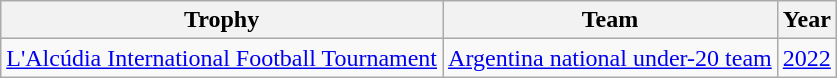<table class="wikitable center" style="text-align: center">
<tr>
<th>Trophy</th>
<th>Team</th>
<th>Year</th>
</tr>
<tr>
<td><a href='#'>L'Alcúdia International Football Tournament</a></td>
<td> <a href='#'>Argentina national under-20 team</a></td>
<td><a href='#'>2022</a></td>
</tr>
</table>
